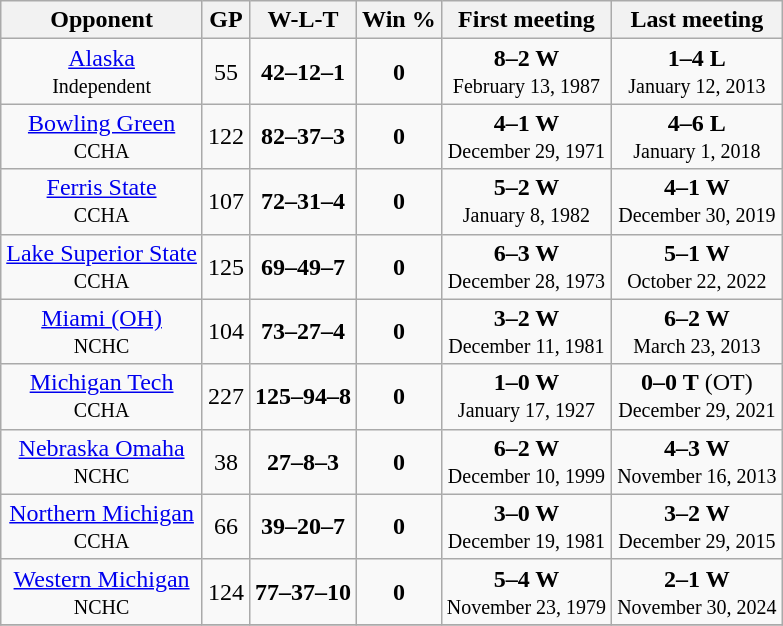<table class="wikitable sortable" style="text-align: center;">
<tr>
<th>Opponent</th>
<th>GP</th>
<th>W-L-T</th>
<th>Win %</th>
<th>First meeting</th>
<th>Last meeting</th>
</tr>
<tr>
<td><a href='#'>Alaska</a><br><small>Independent</small></td>
<td>55</td>
<td><strong><span>42–12–1</span></strong></td>
<td><strong><span>0</span></strong></td>
<td><strong><span>8–2 W</span></strong><br><small>February 13, 1987</small></td>
<td><strong><span>1–4 L</span></strong><br><small>January 12, 2013</small></td>
</tr>
<tr>
<td><a href='#'>Bowling Green</a><br><small>CCHA</small></td>
<td>122</td>
<td><strong><span>82–37–3</span></strong></td>
<td><strong><span>0</span></strong></td>
<td><strong><span>4–1 W</span></strong><br><small>December 29, 1971</small></td>
<td><strong><span>4–6 L</span></strong><br><small>January 1, 2018</small></td>
</tr>
<tr>
<td><a href='#'>Ferris State</a><br><small>CCHA</small></td>
<td>107</td>
<td><strong><span>72–31–4</span></strong></td>
<td><strong><span>0</span></strong></td>
<td><strong><span>5–2 W</span></strong><br><small>January 8, 1982</small></td>
<td><strong><span>4–1 W</span></strong><br><small>December 30, 2019</small></td>
</tr>
<tr>
<td><a href='#'>Lake Superior State</a><br><small>CCHA</small></td>
<td>125</td>
<td><strong><span>69–49–7</span></strong></td>
<td><strong><span>0</span></strong></td>
<td><strong><span>6–3 W</span></strong><br><small>December 28, 1973</small></td>
<td><strong><span>5–1 W</span></strong><br><small>October 22, 2022</small></td>
</tr>
<tr>
<td><a href='#'>Miami (OH)</a><br><small>NCHC</small></td>
<td>104</td>
<td><strong><span>73–27–4</span></strong></td>
<td><strong><span>0</span></strong></td>
<td><strong><span>3–2 W</span></strong><br><small>December 11, 1981</small></td>
<td><strong><span>6–2 W</span></strong><br><small>March 23, 2013</small></td>
</tr>
<tr>
<td><a href='#'>Michigan Tech</a><br><small>CCHA</small></td>
<td>227</td>
<td><strong><span>125–94–8</span></strong></td>
<td><strong><span>0</span></strong></td>
<td><strong><span>1–0 W</span></strong><br><small>January 17, 1927</small></td>
<td><strong><span>0–0 T</span></strong> (OT)<br><small>December 29, 2021</small></td>
</tr>
<tr>
<td><a href='#'>Nebraska Omaha</a><br><small>NCHC</small></td>
<td>38</td>
<td><strong><span>27–8–3</span></strong></td>
<td><strong><span>0</span></strong></td>
<td><strong><span>6–2 W</span></strong><br><small>December 10, 1999</small></td>
<td><strong><span>4–3 W</span></strong><br><small>November 16, 2013</small></td>
</tr>
<tr>
<td><a href='#'>Northern Michigan</a><br><small>CCHA</small></td>
<td>66</td>
<td><strong><span>39–20–7</span></strong></td>
<td><strong><span>0</span></strong></td>
<td><strong><span>3–0 W</span></strong><br><small>December 19, 1981</small></td>
<td><strong><span>3–2 W</span></strong><br><small>December 29, 2015</small></td>
</tr>
<tr>
<td><a href='#'>Western Michigan</a><br><small>NCHC</small></td>
<td>124</td>
<td><strong><span>77–37–10</span></strong></td>
<td><strong><span>0</span></strong></td>
<td><strong><span>5–4 W</span></strong><br><small>November 23, 1979</small></td>
<td><strong><span>2–1 W</span></strong><br><small>November 30, 2024</small></td>
</tr>
<tr>
</tr>
</table>
